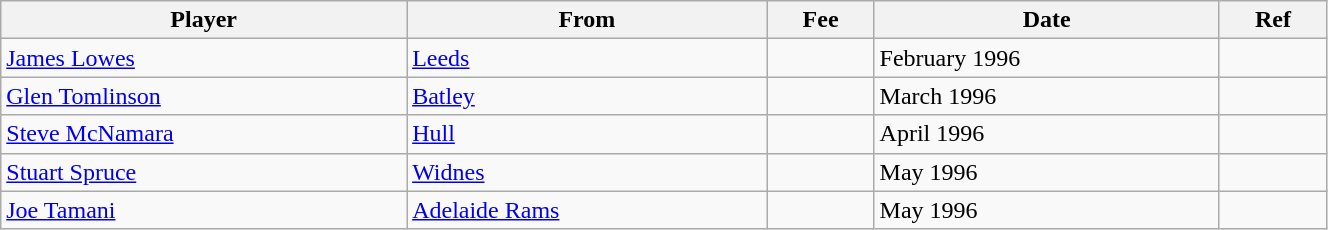<table class="wikitable" style="text-align:center; width:70%; text-align:left">
<tr>
<th><strong>Player</strong></th>
<th><strong>From</strong></th>
<th><strong>Fee</strong></th>
<th><strong>Date</strong></th>
<th><strong>Ref</strong></th>
</tr>
<tr --->
<td><a href='#'>James Lowes</a></td>
<td><a href='#'>Leeds</a></td>
<td></td>
<td>February 1996</td>
<td></td>
</tr>
<tr --->
<td><a href='#'>Glen Tomlinson</a></td>
<td><a href='#'>Batley</a></td>
<td></td>
<td>March 1996</td>
<td></td>
</tr>
<tr --->
<td><a href='#'>Steve McNamara</a></td>
<td><a href='#'>Hull</a></td>
<td></td>
<td>April 1996</td>
<td></td>
</tr>
<tr --->
<td><a href='#'>Stuart Spruce</a></td>
<td><a href='#'>Widnes</a></td>
<td></td>
<td>May 1996</td>
<td></td>
</tr>
<tr --->
<td><a href='#'>Joe Tamani</a></td>
<td><a href='#'>Adelaide Rams</a></td>
<td></td>
<td>May 1996</td>
<td></td>
</tr>
</table>
